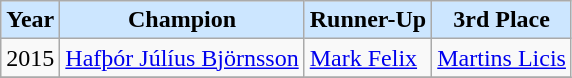<table class="wikitable">
<tr>
<th style="background: #cce6ff;">Year</th>
<th style="background: #cce6ff;">Champion</th>
<th style="background: #cce6ff;">Runner-Up</th>
<th style="background: #cce6ff;">3rd Place</th>
</tr>
<tr>
<td>2015</td>
<td> <a href='#'>Hafþór Júlíus Björnsson</a></td>
<td> <a href='#'>Mark Felix</a></td>
<td> <a href='#'>Martins Licis</a></td>
</tr>
<tr>
</tr>
</table>
